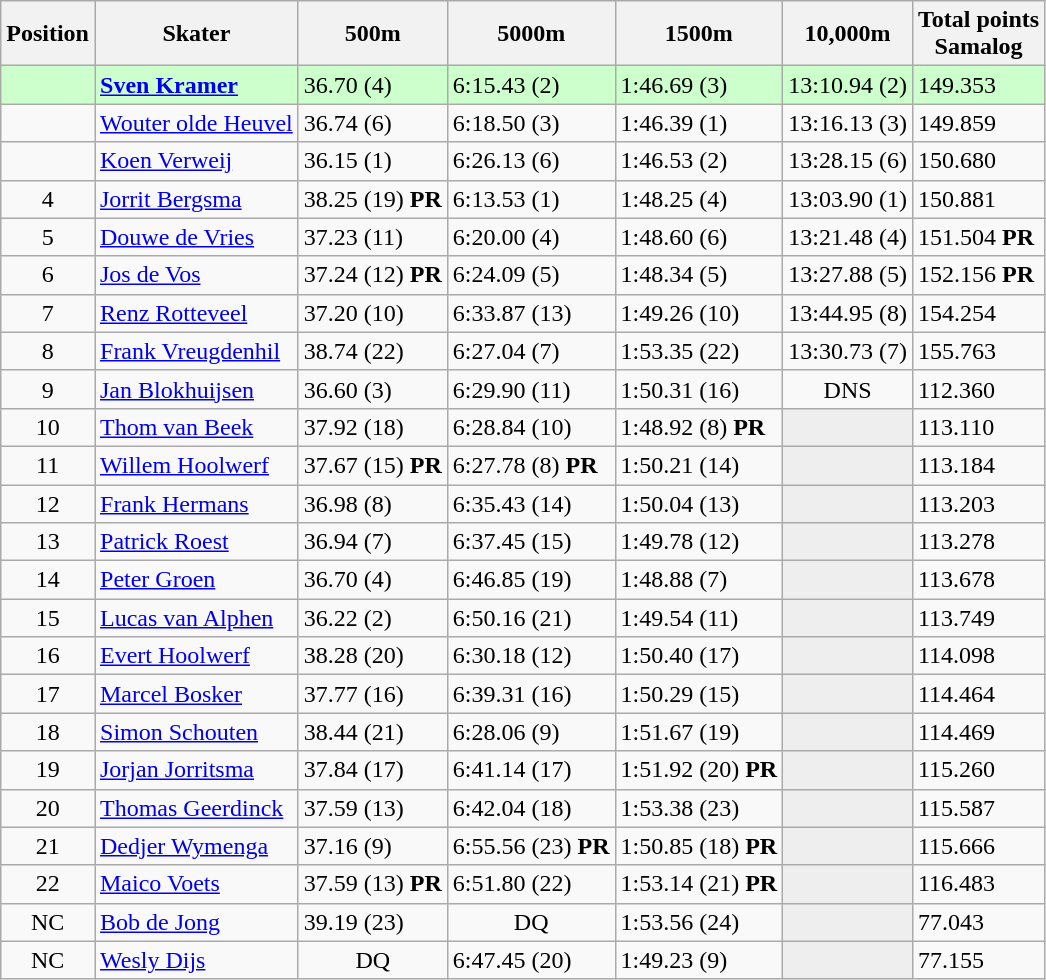<table class="wikitable">
<tr>
<th>Position</th>
<th>Skater</th>
<th>500m</th>
<th>5000m</th>
<th>1500m</th>
<th>10,000m</th>
<th>Total points <br> Samalog</th>
</tr>
<tr bgcolor=ccffcc>
<td style="text-align:center"></td>
<td><strong><a href='#'>Sven Kramer</a></strong></td>
<td>36.70 (4)</td>
<td>6:15.43 (2)</td>
<td>1:46.69 (3)</td>
<td>13:10.94 (2)</td>
<td>149.353</td>
</tr>
<tr>
<td style="text-align:center"></td>
<td><a href='#'>Wouter olde Heuvel</a></td>
<td>36.74 (6)</td>
<td>6:18.50 (3)</td>
<td>1:46.39 (1)</td>
<td>13:16.13 (3)</td>
<td>149.859</td>
</tr>
<tr>
<td style="text-align:center"></td>
<td><a href='#'>Koen Verweij</a></td>
<td>36.15 (1)</td>
<td>6:26.13 (6)</td>
<td>1:46.53 (2)</td>
<td>13:28.15 (6)</td>
<td>150.680</td>
</tr>
<tr>
<td style="text-align:center">4</td>
<td><a href='#'>Jorrit Bergsma</a></td>
<td>38.25 (19) <strong>PR</strong></td>
<td>6:13.53 (1)</td>
<td>1:48.25 (4)</td>
<td>13:03.90 (1)</td>
<td>150.881</td>
</tr>
<tr>
<td style="text-align:center">5</td>
<td><a href='#'>Douwe de Vries</a></td>
<td>37.23 (11)</td>
<td>6:20.00 (4)</td>
<td>1:48.60 (6)</td>
<td>13:21.48 (4)</td>
<td>151.504 <strong>PR</strong></td>
</tr>
<tr>
<td style="text-align:center">6</td>
<td><a href='#'>Jos de Vos</a></td>
<td>37.24 (12) <strong>PR</strong></td>
<td>6:24.09 (5)</td>
<td>1:48.34 (5)</td>
<td>13:27.88 (5)</td>
<td>152.156 <strong>PR</strong></td>
</tr>
<tr>
<td style="text-align:center">7</td>
<td><a href='#'>Renz Rotteveel</a></td>
<td>37.20 (10)</td>
<td>6:33.87 (13)</td>
<td>1:49.26 (10)</td>
<td>13:44.95 (8)</td>
<td>154.254</td>
</tr>
<tr>
<td style="text-align:center">8</td>
<td><a href='#'>Frank Vreugdenhil</a></td>
<td>38.74 (22)</td>
<td>6:27.04 (7)</td>
<td>1:53.35 (22)</td>
<td>13:30.73 (7)</td>
<td>155.763</td>
</tr>
<tr>
<td style="text-align:center">9</td>
<td><a href='#'>Jan Blokhuijsen</a></td>
<td>36.60 (3)</td>
<td>6:29.90 (11)</td>
<td>1:50.31 (16)</td>
<td style="text-align:center">DNS </td>
<td>112.360</td>
</tr>
<tr>
<td style="text-align:center">10</td>
<td><a href='#'>Thom van Beek</a></td>
<td>37.92 (18)</td>
<td>6:28.84 (10)</td>
<td>1:48.92 (8) <strong>PR</strong></td>
<td bgcolor=#EEEEEE></td>
<td>113.110</td>
</tr>
<tr>
<td style="text-align:center">11</td>
<td><a href='#'>Willem Hoolwerf</a></td>
<td>37.67 (15) <strong>PR</strong></td>
<td>6:27.78 (8) <strong>PR</strong></td>
<td>1:50.21 (14)</td>
<td bgcolor=#EEEEEE></td>
<td>113.184</td>
</tr>
<tr>
<td style="text-align:center">12</td>
<td><a href='#'>Frank Hermans</a></td>
<td>36.98 (8)</td>
<td>6:35.43 (14)</td>
<td>1:50.04 (13)</td>
<td bgcolor=#EEEEEE></td>
<td>113.203</td>
</tr>
<tr>
<td style="text-align:center">13</td>
<td><a href='#'>Patrick Roest</a></td>
<td>36.94 (7)</td>
<td>6:37.45 (15)</td>
<td>1:49.78 (12)</td>
<td bgcolor=#EEEEEE></td>
<td>113.278</td>
</tr>
<tr>
<td style="text-align:center">14</td>
<td><a href='#'>Peter Groen</a></td>
<td>36.70 (4)</td>
<td>6:46.85 (19)</td>
<td>1:48.88 (7)</td>
<td bgcolor=#EEEEEE></td>
<td>113.678</td>
</tr>
<tr>
<td style="text-align:center">15</td>
<td><a href='#'>Lucas van Alphen</a></td>
<td>36.22 (2)</td>
<td>6:50.16 (21)</td>
<td>1:49.54 (11)</td>
<td bgcolor=#EEEEEE></td>
<td>113.749</td>
</tr>
<tr>
<td style="text-align:center">16</td>
<td><a href='#'>Evert Hoolwerf</a></td>
<td>38.28 (20)</td>
<td>6:30.18 (12)</td>
<td>1:50.40 (17)</td>
<td bgcolor=#EEEEEE></td>
<td>114.098</td>
</tr>
<tr>
<td style="text-align:center">17</td>
<td><a href='#'>Marcel Bosker</a></td>
<td>37.77 (16)</td>
<td>6:39.31 (16)</td>
<td>1:50.29 (15)</td>
<td bgcolor=#EEEEEE></td>
<td>114.464</td>
</tr>
<tr>
<td style="text-align:center">18</td>
<td><a href='#'>Simon Schouten</a></td>
<td>38.44 (21)</td>
<td>6:28.06 (9)</td>
<td>1:51.67 (19)</td>
<td bgcolor=#EEEEEE></td>
<td>114.469</td>
</tr>
<tr>
<td style="text-align:center">19</td>
<td><a href='#'>Jorjan Jorritsma</a></td>
<td>37.84 (17)</td>
<td>6:41.14 (17)</td>
<td>1:51.92 (20) <strong>PR</strong></td>
<td bgcolor=#EEEEEE></td>
<td>115.260</td>
</tr>
<tr>
<td style="text-align:center">20</td>
<td><a href='#'>Thomas Geerdinck</a></td>
<td>37.59 (13)</td>
<td>6:42.04 (18)</td>
<td>1:53.38 (23)</td>
<td bgcolor=#EEEEEE></td>
<td>115.587</td>
</tr>
<tr>
<td style="text-align:center">21</td>
<td><a href='#'>Dedjer Wymenga</a></td>
<td>37.16 (9)</td>
<td>6:55.56 (23) <strong>PR</strong></td>
<td>1:50.85 (18) <strong>PR</strong></td>
<td bgcolor=#EEEEEE></td>
<td>115.666</td>
</tr>
<tr>
<td style="text-align:center">22</td>
<td><a href='#'>Maico Voets</a></td>
<td>37.59 (13) <strong>PR</strong></td>
<td>6:51.80 (22)</td>
<td>1:53.14 (21) <strong>PR</strong></td>
<td bgcolor=#EEEEEE></td>
<td>116.483</td>
</tr>
<tr>
<td style="text-align:center">NC</td>
<td><a href='#'>Bob de Jong</a></td>
<td>39.19 (23)</td>
<td style="text-align:center">DQ</td>
<td>1:53.56 (24)</td>
<td bgcolor=#EEEEEE></td>
<td>77.043</td>
</tr>
<tr>
<td style="text-align:center">NC</td>
<td><a href='#'>Wesly Dijs</a></td>
<td style="text-align:center">DQ</td>
<td>6:47.45 (20)</td>
<td>1:49.23 (9)</td>
<td bgcolor=#EEEEEE></td>
<td>77.155</td>
</tr>
</table>
